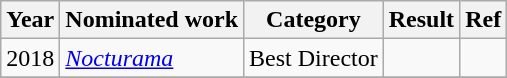<table class="wikitable sortable">
<tr>
<th>Year</th>
<th>Nominated work</th>
<th>Category</th>
<th>Result</th>
<th>Ref</th>
</tr>
<tr>
<td>2018</td>
<td><em><a href='#'>Nocturama</a></em></td>
<td>Best Director</td>
<td></td>
<td></td>
</tr>
<tr>
</tr>
</table>
